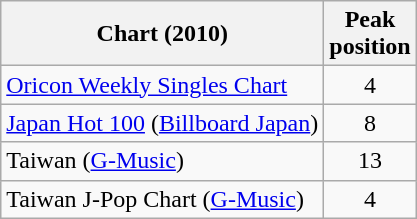<table class="wikitable sortable">
<tr>
<th>Chart (2010)</th>
<th>Peak<br>position</th>
</tr>
<tr>
<td><a href='#'>Oricon Weekly Singles Chart</a></td>
<td style="text-align:center;">4</td>
</tr>
<tr>
<td><a href='#'>Japan Hot 100</a> (<a href='#'>Billboard Japan</a>)</td>
<td style="text-align:center;">8</td>
</tr>
<tr>
<td>Taiwan (<a href='#'>G-Music</a>)</td>
<td style="text-align:center;">13</td>
</tr>
<tr>
<td>Taiwan J-Pop Chart (<a href='#'>G-Music</a>)</td>
<td style="text-align:center;">4</td>
</tr>
</table>
